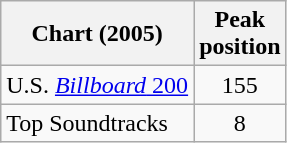<table class="wikitable">
<tr>
<th align="left">Chart (2005)</th>
<th align="left">Peak<br>position</th>
</tr>
<tr>
<td align="left">U.S. <a href='#'><em>Billboard</em> 200</a></td>
<td align="center">155</td>
</tr>
<tr>
<td align="left">Top Soundtracks</td>
<td align="center">8</td>
</tr>
</table>
